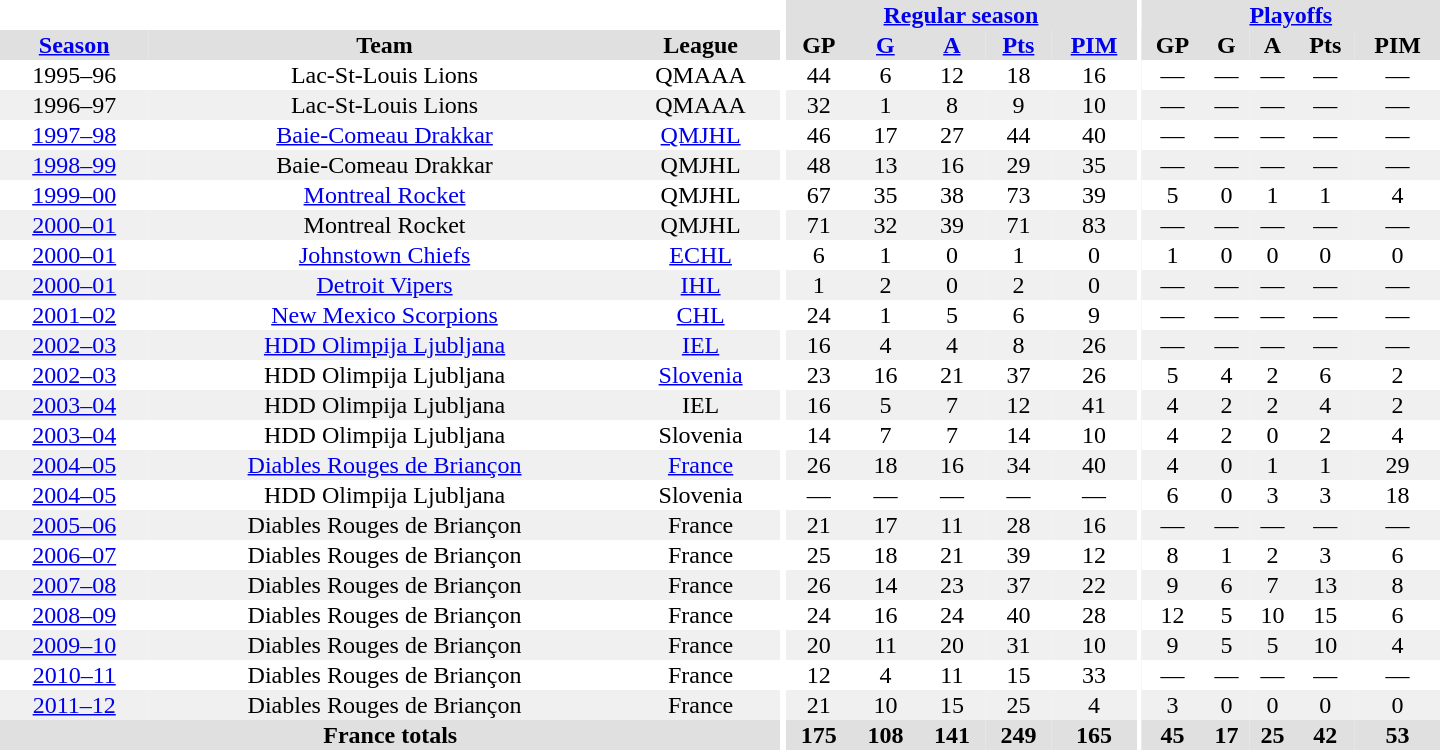<table border="0" cellpadding="1" cellspacing="0" style="text-align:center; width:60em">
<tr bgcolor="#e0e0e0">
<th colspan="3" bgcolor="#ffffff"></th>
<th rowspan="99" bgcolor="#ffffff"></th>
<th colspan="5"><a href='#'>Regular season</a></th>
<th rowspan="99" bgcolor="#ffffff"></th>
<th colspan="5"><a href='#'>Playoffs</a></th>
</tr>
<tr bgcolor="#e0e0e0">
<th><a href='#'>Season</a></th>
<th>Team</th>
<th>League</th>
<th>GP</th>
<th><a href='#'>G</a></th>
<th><a href='#'>A</a></th>
<th><a href='#'>Pts</a></th>
<th><a href='#'>PIM</a></th>
<th>GP</th>
<th>G</th>
<th>A</th>
<th>Pts</th>
<th>PIM</th>
</tr>
<tr>
<td>1995–96</td>
<td>Lac-St-Louis Lions</td>
<td>QMAAA</td>
<td>44</td>
<td>6</td>
<td>12</td>
<td>18</td>
<td>16</td>
<td>—</td>
<td>—</td>
<td>—</td>
<td>—</td>
<td>—</td>
</tr>
<tr bgcolor="#f0f0f0">
<td>1996–97</td>
<td>Lac-St-Louis Lions</td>
<td>QMAAA</td>
<td>32</td>
<td>1</td>
<td>8</td>
<td>9</td>
<td>10</td>
<td>—</td>
<td>—</td>
<td>—</td>
<td>—</td>
<td>—</td>
</tr>
<tr>
<td><a href='#'>1997–98</a></td>
<td><a href='#'>Baie-Comeau Drakkar</a></td>
<td><a href='#'>QMJHL</a></td>
<td>46</td>
<td>17</td>
<td>27</td>
<td>44</td>
<td>40</td>
<td>—</td>
<td>—</td>
<td>—</td>
<td>—</td>
<td>—</td>
</tr>
<tr bgcolor="#f0f0f0">
<td><a href='#'>1998–99</a></td>
<td>Baie-Comeau Drakkar</td>
<td>QMJHL</td>
<td>48</td>
<td>13</td>
<td>16</td>
<td>29</td>
<td>35</td>
<td>—</td>
<td>—</td>
<td>—</td>
<td>—</td>
<td>—</td>
</tr>
<tr>
<td><a href='#'>1999–00</a></td>
<td><a href='#'>Montreal Rocket</a></td>
<td>QMJHL</td>
<td>67</td>
<td>35</td>
<td>38</td>
<td>73</td>
<td>39</td>
<td>5</td>
<td>0</td>
<td>1</td>
<td>1</td>
<td>4</td>
</tr>
<tr bgcolor="#f0f0f0">
<td><a href='#'>2000–01</a></td>
<td>Montreal Rocket</td>
<td>QMJHL</td>
<td>71</td>
<td>32</td>
<td>39</td>
<td>71</td>
<td>83</td>
<td>—</td>
<td>—</td>
<td>—</td>
<td>—</td>
<td>—</td>
</tr>
<tr>
<td><a href='#'>2000–01</a></td>
<td><a href='#'>Johnstown Chiefs</a></td>
<td><a href='#'>ECHL</a></td>
<td>6</td>
<td>1</td>
<td>0</td>
<td>1</td>
<td>0</td>
<td>1</td>
<td>0</td>
<td>0</td>
<td>0</td>
<td>0</td>
</tr>
<tr bgcolor="#f0f0f0">
<td><a href='#'>2000–01</a></td>
<td><a href='#'>Detroit Vipers</a></td>
<td><a href='#'>IHL</a></td>
<td>1</td>
<td>2</td>
<td>0</td>
<td>2</td>
<td>0</td>
<td>—</td>
<td>—</td>
<td>—</td>
<td>—</td>
<td>—</td>
</tr>
<tr>
<td><a href='#'>2001–02</a></td>
<td><a href='#'>New Mexico Scorpions</a></td>
<td><a href='#'>CHL</a></td>
<td>24</td>
<td>1</td>
<td>5</td>
<td>6</td>
<td>9</td>
<td>—</td>
<td>—</td>
<td>—</td>
<td>—</td>
<td>—</td>
</tr>
<tr bgcolor="#f0f0f0">
<td><a href='#'>2002–03</a></td>
<td><a href='#'>HDD Olimpija Ljubljana</a></td>
<td><a href='#'>IEL</a></td>
<td>16</td>
<td>4</td>
<td>4</td>
<td>8</td>
<td>26</td>
<td>—</td>
<td>—</td>
<td>—</td>
<td>—</td>
<td>—</td>
</tr>
<tr>
<td><a href='#'>2002–03</a></td>
<td>HDD Olimpija Ljubljana</td>
<td><a href='#'>Slovenia</a></td>
<td>23</td>
<td>16</td>
<td>21</td>
<td>37</td>
<td>26</td>
<td>5</td>
<td>4</td>
<td>2</td>
<td>6</td>
<td>2</td>
</tr>
<tr bgcolor="#f0f0f0">
<td><a href='#'>2003–04</a></td>
<td>HDD Olimpija Ljubljana</td>
<td>IEL</td>
<td>16</td>
<td>5</td>
<td>7</td>
<td>12</td>
<td>41</td>
<td>4</td>
<td>2</td>
<td>2</td>
<td>4</td>
<td>2</td>
</tr>
<tr>
<td><a href='#'>2003–04</a></td>
<td>HDD Olimpija Ljubljana</td>
<td>Slovenia</td>
<td>14</td>
<td>7</td>
<td>7</td>
<td>14</td>
<td>10</td>
<td>4</td>
<td>2</td>
<td>0</td>
<td>2</td>
<td>4</td>
</tr>
<tr bgcolor="#f0f0f0">
<td><a href='#'>2004–05</a></td>
<td><a href='#'>Diables Rouges de Briançon</a></td>
<td><a href='#'>France</a></td>
<td>26</td>
<td>18</td>
<td>16</td>
<td>34</td>
<td>40</td>
<td>4</td>
<td>0</td>
<td>1</td>
<td>1</td>
<td>29</td>
</tr>
<tr>
<td><a href='#'>2004–05</a></td>
<td>HDD Olimpija Ljubljana</td>
<td>Slovenia</td>
<td>—</td>
<td>—</td>
<td>—</td>
<td>—</td>
<td>—</td>
<td>6</td>
<td>0</td>
<td>3</td>
<td>3</td>
<td>18</td>
</tr>
<tr bgcolor="#f0f0f0">
<td><a href='#'>2005–06</a></td>
<td>Diables Rouges de Briançon</td>
<td>France</td>
<td>21</td>
<td>17</td>
<td>11</td>
<td>28</td>
<td>16</td>
<td>—</td>
<td>—</td>
<td>—</td>
<td>—</td>
<td>—</td>
</tr>
<tr>
<td><a href='#'>2006–07</a></td>
<td>Diables Rouges de Briançon</td>
<td>France</td>
<td>25</td>
<td>18</td>
<td>21</td>
<td>39</td>
<td>12</td>
<td>8</td>
<td>1</td>
<td>2</td>
<td>3</td>
<td>6</td>
</tr>
<tr bgcolor="#f0f0f0">
<td><a href='#'>2007–08</a></td>
<td>Diables Rouges de Briançon</td>
<td>France</td>
<td>26</td>
<td>14</td>
<td>23</td>
<td>37</td>
<td>22</td>
<td>9</td>
<td>6</td>
<td>7</td>
<td>13</td>
<td>8</td>
</tr>
<tr>
<td><a href='#'>2008–09</a></td>
<td>Diables Rouges de Briançon</td>
<td>France</td>
<td>24</td>
<td>16</td>
<td>24</td>
<td>40</td>
<td>28</td>
<td>12</td>
<td>5</td>
<td>10</td>
<td>15</td>
<td>6</td>
</tr>
<tr bgcolor="#f0f0f0">
<td><a href='#'>2009–10</a></td>
<td>Diables Rouges de Briançon</td>
<td>France</td>
<td>20</td>
<td>11</td>
<td>20</td>
<td>31</td>
<td>10</td>
<td>9</td>
<td>5</td>
<td>5</td>
<td>10</td>
<td>4</td>
</tr>
<tr>
<td><a href='#'>2010–11</a></td>
<td>Diables Rouges de Briançon</td>
<td>France</td>
<td>12</td>
<td>4</td>
<td>11</td>
<td>15</td>
<td>33</td>
<td>—</td>
<td>—</td>
<td>—</td>
<td>—</td>
<td>—</td>
</tr>
<tr bgcolor="#f0f0f0">
<td><a href='#'>2011–12</a></td>
<td>Diables Rouges de Briançon</td>
<td>France</td>
<td>21</td>
<td>10</td>
<td>15</td>
<td>25</td>
<td>4</td>
<td>3</td>
<td>0</td>
<td>0</td>
<td>0</td>
<td>0</td>
</tr>
<tr>
</tr>
<tr ALIGN="center" bgcolor="#e0e0e0">
<th colspan="3">France totals</th>
<th ALIGN="center">175</th>
<th ALIGN="center">108</th>
<th ALIGN="center">141</th>
<th ALIGN="center">249</th>
<th ALIGN="center">165</th>
<th ALIGN="center">45</th>
<th ALIGN="center">17</th>
<th ALIGN="center">25</th>
<th ALIGN="center">42</th>
<th ALIGN="center">53</th>
</tr>
</table>
